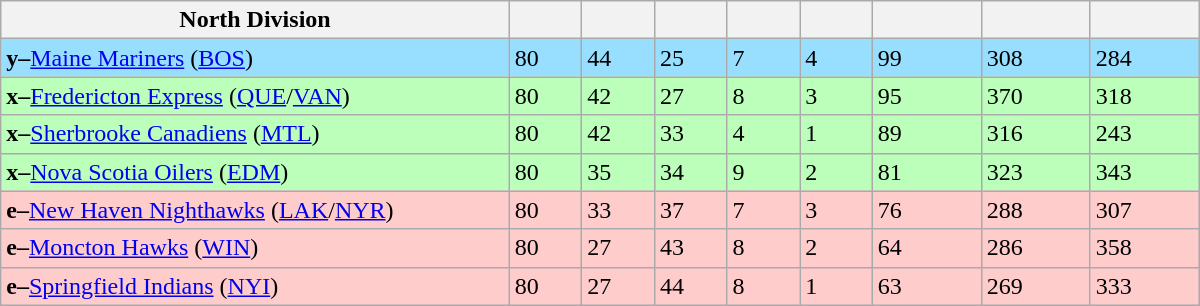<table class="wikitable" style="width:50em">
<tr>
<th width="35%">North Division</th>
<th width="5%"></th>
<th width="5%"></th>
<th width="5%"></th>
<th width="5%"></th>
<th width="5%"></th>
<th width="7.5%"></th>
<th width="7.5%"></th>
<th width="7.5%"></th>
</tr>
<tr bgcolor="#97DEFF">
<td><strong>y–</strong><a href='#'>Maine Mariners</a> (<a href='#'>BOS</a>)</td>
<td>80</td>
<td>44</td>
<td>25</td>
<td>7</td>
<td>4</td>
<td>99</td>
<td>308</td>
<td>284</td>
</tr>
<tr bgcolor="#bbffbb">
<td><strong>x–</strong><a href='#'>Fredericton Express</a> (<a href='#'>QUE</a>/<a href='#'>VAN</a>)</td>
<td>80</td>
<td>42</td>
<td>27</td>
<td>8</td>
<td>3</td>
<td>95</td>
<td>370</td>
<td>318</td>
</tr>
<tr bgcolor="#bbffbb">
<td><strong>x–</strong><a href='#'>Sherbrooke Canadiens</a> (<a href='#'>MTL</a>)</td>
<td>80</td>
<td>42</td>
<td>33</td>
<td>4</td>
<td>1</td>
<td>89</td>
<td>316</td>
<td>243</td>
</tr>
<tr bgcolor="#bbffbb">
<td><strong>x–</strong><a href='#'>Nova Scotia Oilers</a> (<a href='#'>EDM</a>)</td>
<td>80</td>
<td>35</td>
<td>34</td>
<td>9</td>
<td>2</td>
<td>81</td>
<td>323</td>
<td>343</td>
</tr>
<tr bgcolor="#ffcccc">
<td><strong>e–</strong><a href='#'>New Haven Nighthawks</a> (<a href='#'>LAK</a>/<a href='#'>NYR</a>)</td>
<td>80</td>
<td>33</td>
<td>37</td>
<td>7</td>
<td>3</td>
<td>76</td>
<td>288</td>
<td>307</td>
</tr>
<tr bgcolor="#ffcccc">
<td><strong>e–</strong><a href='#'>Moncton Hawks</a> (<a href='#'>WIN</a>)</td>
<td>80</td>
<td>27</td>
<td>43</td>
<td>8</td>
<td>2</td>
<td>64</td>
<td>286</td>
<td>358</td>
</tr>
<tr bgcolor="#ffcccc">
<td><strong>e–</strong><a href='#'>Springfield Indians</a> (<a href='#'>NYI</a>)</td>
<td>80</td>
<td>27</td>
<td>44</td>
<td>8</td>
<td>1</td>
<td>63</td>
<td>269</td>
<td>333</td>
</tr>
</table>
